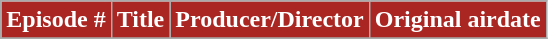<table class="wikitable plainrowheaders">
<tr style="color:white">
<th style="background: #A92622;">Episode #</th>
<th style="background: #A92622;">Title</th>
<th style="background: #A92622;">Producer/Director</th>
<th style="background: #A92622;">Original airdate</th>
</tr>
<tr>
</tr>
</table>
